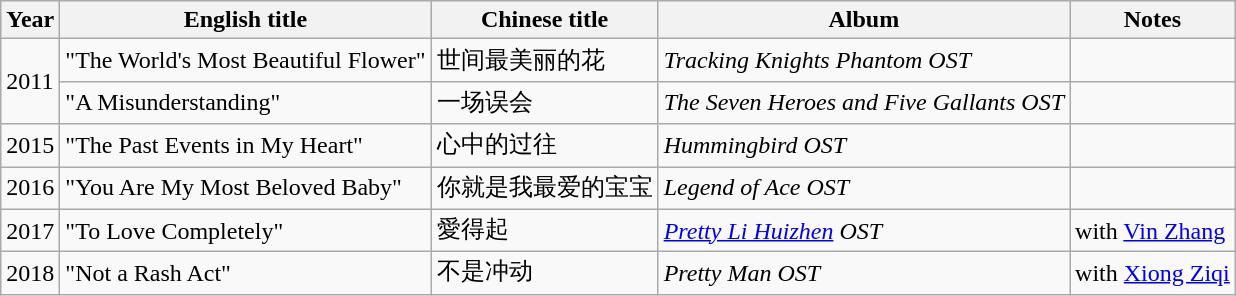<table class="wikitable sortable">
<tr>
<th>Year</th>
<th>English title</th>
<th>Chinese title</th>
<th>Album</th>
<th>Notes</th>
</tr>
<tr>
<td rowspan=2>2011</td>
<td>"The World's Most Beautiful Flower"</td>
<td>世间最美丽的花</td>
<td><em>Tracking Knights Phantom OST</em></td>
<td></td>
</tr>
<tr>
<td>"A Misunderstanding"</td>
<td>一场误会</td>
<td><em>The Seven Heroes and Five Gallants OST</em></td>
<td></td>
</tr>
<tr>
<td>2015</td>
<td>"The Past Events in My Heart"</td>
<td>心中的过往</td>
<td><em>Hummingbird OST</em></td>
<td></td>
</tr>
<tr>
<td>2016</td>
<td>"You Are My Most Beloved Baby"</td>
<td>你就是我最爱的宝宝</td>
<td><em>Legend of Ace OST</em></td>
<td></td>
</tr>
<tr>
<td>2017</td>
<td>"To Love Completely"</td>
<td>愛得起</td>
<td><em><a href='#'>Pretty Li Huizhen</a> OST</em></td>
<td>with <a href='#'>Vin Zhang</a></td>
</tr>
<tr>
<td>2018</td>
<td>"Not a Rash Act"</td>
<td>不是冲动</td>
<td><em>Pretty Man OST</em></td>
<td>with <a href='#'>Xiong Ziqi</a></td>
</tr>
</table>
